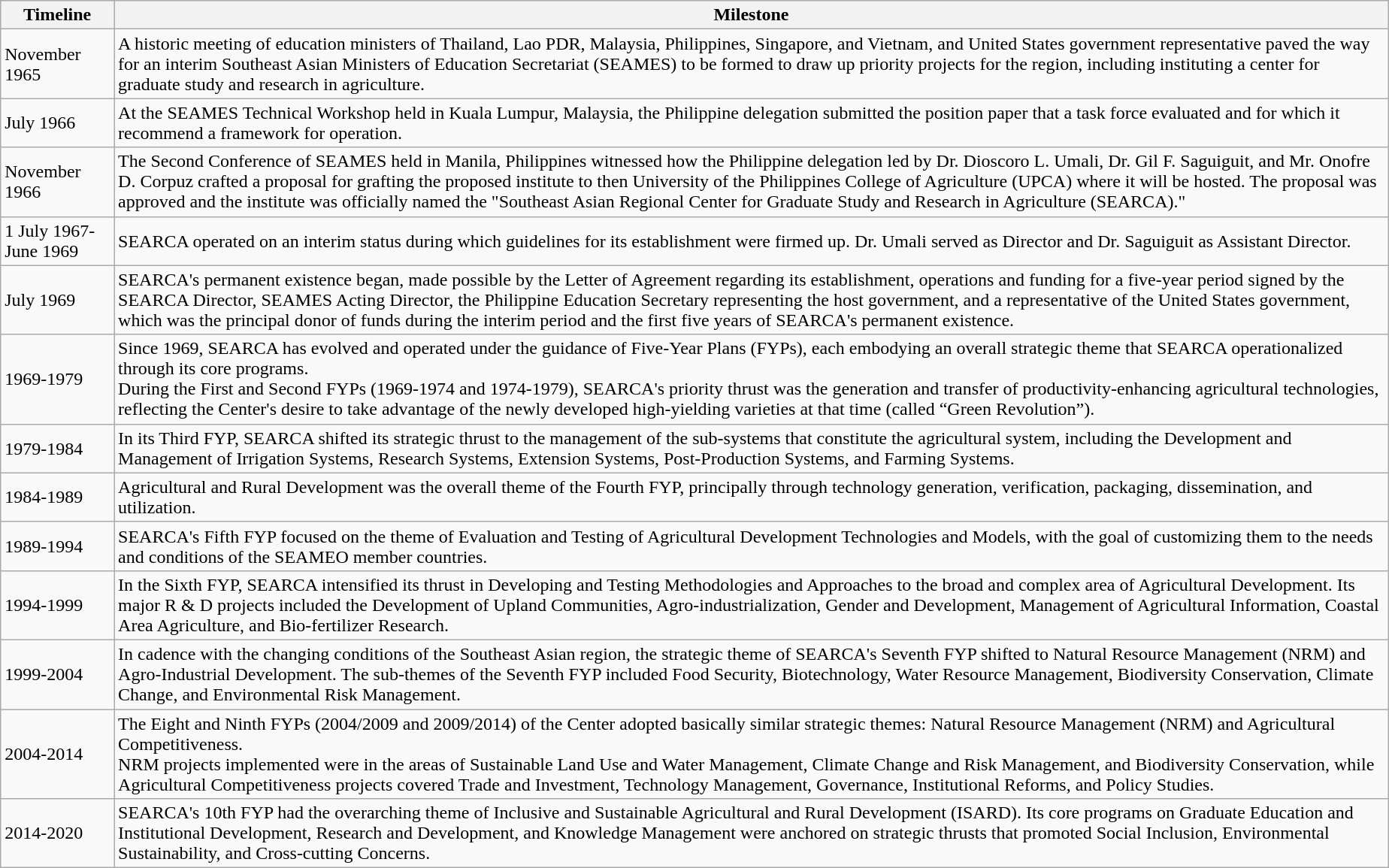<table style="float:right; font-size:100%; margin-left:1em; text-align:left" class="wikitable sortable">
<tr>
<th>Timeline</th>
<th>Milestone</th>
</tr>
<tr>
<td>November 1965</td>
<td>A historic meeting of education ministers of Thailand, Lao PDR, Malaysia, Philippines, Singapore, and Vietnam, and United States government representative paved the way for an interim Southeast Asian Ministers of Education Secretariat (SEAMES) to be formed to draw up priority projects for the region, including instituting a center for graduate study and research in agriculture.</td>
</tr>
<tr>
<td>July 1966</td>
<td>At the SEAMES Technical Workshop held in Kuala Lumpur, Malaysia, the Philippine delegation submitted the position paper that a task force evaluated and for which it recommend a framework for operation.</td>
</tr>
<tr>
<td>November 1966</td>
<td>The Second Conference of SEAMES held in Manila, Philippines witnessed how the Philippine delegation led by Dr. Dioscoro L. Umali, Dr. Gil F. Saguiguit, and Mr. Onofre D. Corpuz crafted a proposal for grafting the proposed institute to then University of the Philippines College of Agriculture (UPCA) where it will be hosted. The proposal was approved and the institute was officially named the "Southeast Asian Regional Center for Graduate Study and Research in Agriculture (SEARCA)."</td>
</tr>
<tr>
<td>1 July 1967-June 1969</td>
<td>SEARCA operated on an interim status during which guidelines for its establishment were firmed up. Dr. Umali served as Director and Dr. Saguiguit as Assistant Director.</td>
</tr>
<tr>
<td>July 1969</td>
<td>SEARCA's permanent existence began, made possible by the Letter of Agreement regarding its establishment, operations and funding for a five-year period signed by the SEARCA Director, SEAMES Acting Director, the Philippine Education Secretary representing the host government, and a representative of the United States government, which was the principal donor of funds during the interim period and the first five years of SEARCA's permanent existence.</td>
</tr>
<tr>
<td>1969-1979</td>
<td>Since 1969, SEARCA has evolved and operated under the guidance of Five-Year Plans (FYPs), each embodying an overall strategic theme that SEARCA operationalized through its core programs.<br>During the First and Second FYPs (1969-1974 and 1974-1979), SEARCA's priority thrust was the generation and transfer of productivity-enhancing agricultural technologies, reflecting the Center's desire to take advantage of the newly developed high-yielding varieties at that time (called “Green Revolution”).</td>
</tr>
<tr>
<td>1979-1984</td>
<td>In its Third FYP, SEARCA shifted its strategic thrust to the management of the sub-systems that constitute the agricultural system, including the Development and Management of Irrigation Systems, Research Systems, Extension Systems, Post-Production Systems, and Farming Systems.</td>
</tr>
<tr>
<td>1984-1989</td>
<td>Agricultural and Rural Development was the overall theme of the Fourth FYP, principally through technology generation, verification, packaging, dissemination, and utilization.</td>
</tr>
<tr>
<td>1989-1994</td>
<td>SEARCA's Fifth FYP focused on the theme of Evaluation and Testing of Agricultural Development Technologies and Models, with the goal of customizing them to the needs and conditions of the SEAMEO member countries.</td>
</tr>
<tr>
<td>1994-1999</td>
<td>In the Sixth FYP, SEARCA intensified its thrust in Developing and Testing Methodologies and Approaches to the broad and complex area of Agricultural Development. Its major R & D projects included the Development of Upland Communities, Agro-industrialization, Gender and Development, Management of Agricultural Information, Coastal Area Agriculture, and Bio-fertilizer Research.</td>
</tr>
<tr>
<td>1999-2004</td>
<td>In cadence with the changing conditions of the Southeast Asian region, the strategic theme of SEARCA's Seventh FYP shifted to Natural Resource Management (NRM) and Agro-Industrial Development. The sub-themes of the Seventh FYP included Food Security, Biotechnology, Water Resource Management, Biodiversity Conservation, Climate Change, and Environmental Risk Management.</td>
</tr>
<tr>
<td>2004-2014</td>
<td>The Eight and Ninth FYPs (2004/2009 and 2009/2014) of the Center adopted basically similar strategic themes: Natural Resource Management (NRM) and Agricultural Competitiveness.<br>NRM projects implemented were in the areas of Sustainable Land Use and Water Management, Climate Change and Risk Management, and Biodiversity Conservation, while 
Agricultural Competitiveness projects covered Trade and Investment, Technology Management, Governance, Institutional Reforms, and Policy Studies.</td>
</tr>
<tr>
<td>2014-2020</td>
<td>SEARCA's 10th FYP had the overarching theme of Inclusive and Sustainable Agricultural and Rural Development (ISARD). Its core programs on Graduate Education and Institutional Development, Research and Development, and Knowledge Management were anchored on strategic thrusts that promoted Social Inclusion, Environmental Sustainability, and Cross-cutting Concerns.</td>
</tr>
</table>
